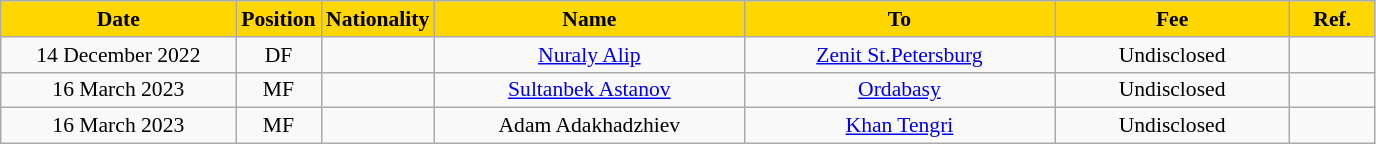<table class="wikitable"  style="text-align:center; font-size:90%; ">
<tr>
<th style="background:#FFD700; color:#000000; width:150px;">Date</th>
<th style="background:#FFD700; color:#000000; width:50px;">Position</th>
<th style="background:#FFD700; color:#000000; width:50px;">Nationality</th>
<th style="background:#FFD700; color:#000000; width:200px;">Name</th>
<th style="background:#FFD700; color:#000000; width:200px;">To</th>
<th style="background:#FFD700; color:#000000; width:150px;">Fee</th>
<th style="background:#FFD700; color:#000000; width:50px;">Ref.</th>
</tr>
<tr>
<td>14 December 2022</td>
<td>DF</td>
<td></td>
<td><a href='#'>Nuraly Alip</a></td>
<td><a href='#'>Zenit St.Petersburg</a></td>
<td>Undisclosed</td>
<td></td>
</tr>
<tr>
<td>16 March 2023</td>
<td>MF</td>
<td></td>
<td><a href='#'>Sultanbek Astanov</a></td>
<td><a href='#'>Ordabasy</a></td>
<td>Undisclosed</td>
<td></td>
</tr>
<tr>
<td>16 March 2023</td>
<td>MF</td>
<td></td>
<td>Adam Adakhadzhiev</td>
<td><a href='#'>Khan Tengri</a></td>
<td>Undisclosed</td>
<td></td>
</tr>
</table>
